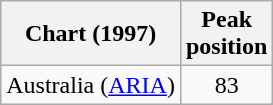<table class="wikitable">
<tr>
<th align="left">Chart (1997)</th>
<th align="left">Peak<br>position</th>
</tr>
<tr>
<td align="left">Australia (<a href='#'>ARIA</a>)</td>
<td style="text-align:center;">83</td>
</tr>
</table>
